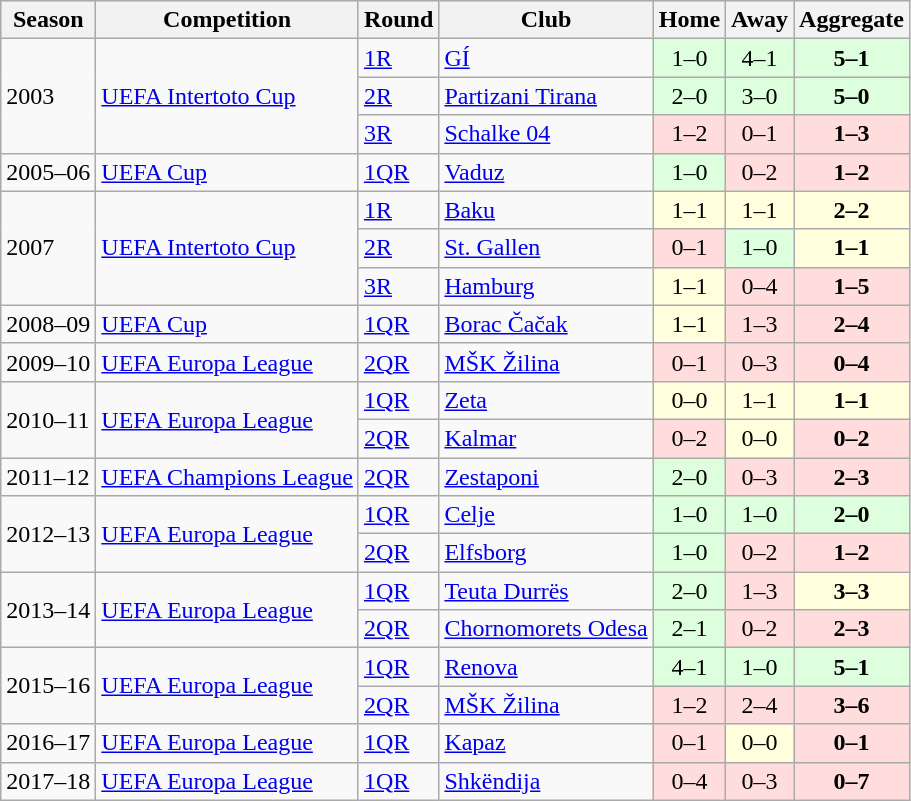<table class="wikitable plainrowheaders">
<tr bgcolor="#e4e4e4">
<th style="border-bottom:1px solid #AAAAAA">Season</th>
<th style="border-bottom:1px solid #AAAAAA">Competition</th>
<th style="border-bottom:1px solid #AAAAAA">Round</th>
<th style="border-bottom:1px solid #AAAAAA">Club</th>
<th style="border-bottom:1px solid #AAAAAA" align="center">Home</th>
<th style="border-bottom:1px solid #AAAAAA" align="center">Away</th>
<th style="border-bottom:1px solid #AAAAAA" align="center">Aggregate</th>
</tr>
<tr>
<td rowspan="3">2003</td>
<td rowspan="3"><a href='#'>UEFA Intertoto Cup</a></td>
<td><a href='#'>1R</a></td>
<td> <a href='#'>GÍ</a></td>
<td bgcolor="#ddffdd" style="text-align:center;">1–0</td>
<td bgcolor="#ddffdd" style="text-align:center;">4–1</td>
<td bgcolor="#ddffdd" style="text-align:center;"><strong>5–1</strong></td>
</tr>
<tr>
<td><a href='#'>2R</a></td>
<td> <a href='#'>Partizani Tirana</a></td>
<td bgcolor="#ddffdd" style="text-align:center;">2–0</td>
<td bgcolor="#ddffdd" style="text-align:center;">3–0</td>
<td bgcolor="#ddffdd" style="text-align:center;"><strong>5–0</strong></td>
</tr>
<tr>
<td><a href='#'>3R</a></td>
<td> <a href='#'>Schalke 04</a></td>
<td bgcolor="#ffdddd" style="text-align:center;">1–2</td>
<td bgcolor="#ffdddd" style="text-align:center;">0–1</td>
<td bgcolor="#ffdddd" style="text-align:center;"><strong>1–3</strong></td>
</tr>
<tr>
<td rowspan="1">2005–06</td>
<td><a href='#'>UEFA Cup</a></td>
<td><a href='#'>1QR</a></td>
<td> <a href='#'>Vaduz</a></td>
<td bgcolor="#ddffdd" style="text-align:center;">1–0</td>
<td bgcolor="#ffdddd" style="text-align:center;">0–2</td>
<td bgcolor="#ffdddd" style="text-align:center;"><strong>1–2</strong></td>
</tr>
<tr>
<td rowspan="3">2007</td>
<td rowspan="3"><a href='#'>UEFA Intertoto Cup</a></td>
<td><a href='#'>1R</a></td>
<td> <a href='#'>Baku</a></td>
<td bgcolor="#ffffdd" style="text-align:center;">1–1</td>
<td bgcolor="#ffffdd" style="text-align:center;">1–1</td>
<td bgcolor="#ffffdd" style="text-align:center;"><strong>2–2</strong> </td>
</tr>
<tr>
<td><a href='#'>2R</a></td>
<td> <a href='#'>St. Gallen</a></td>
<td bgcolor="#ffdddd" style="text-align:center;">0–1</td>
<td bgcolor="#ddffdd" style="text-align:center;">1–0</td>
<td bgcolor="#ffffdd" style="text-align:center;"><strong>1–1</strong> </td>
</tr>
<tr>
<td><a href='#'>3R</a></td>
<td> <a href='#'>Hamburg</a></td>
<td bgcolor="#ffffdd" style="text-align:center;">1–1</td>
<td bgcolor="#ffdddd" style="text-align:center;">0–4</td>
<td bgcolor="#ffdddd" style="text-align:center;"><strong>1–5</strong></td>
</tr>
<tr>
<td rowspan="1">2008–09</td>
<td><a href='#'>UEFA Cup</a></td>
<td><a href='#'>1QR</a></td>
<td> <a href='#'>Borac Čačak</a></td>
<td bgcolor="#ffffdd" style="text-align:center;">1–1</td>
<td bgcolor="#ffdddd" style="text-align:center;">1–3</td>
<td bgcolor="#ffdddd" style="text-align:center;"><strong>2–4</strong></td>
</tr>
<tr>
<td rowspan="1">2009–10</td>
<td><a href='#'>UEFA Europa League</a></td>
<td><a href='#'>2QR</a></td>
<td> <a href='#'>MŠK Žilina</a></td>
<td bgcolor="#ffdddd" style="text-align:center;">0–1</td>
<td bgcolor="#ffdddd" style="text-align:center;">0–3</td>
<td bgcolor="#ffdddd" style="text-align:center;"><strong>0–4</strong></td>
</tr>
<tr>
<td rowspan="2">2010–11</td>
<td rowspan="2"><a href='#'>UEFA Europa League</a></td>
<td><a href='#'>1QR</a></td>
<td> <a href='#'>Zeta</a></td>
<td bgcolor="#ffffdd" style="text-align:center;">0–0</td>
<td bgcolor="#ffffdd" style="text-align:center;">1–1</td>
<td bgcolor="#ffffdd" style="text-align:center;"><strong>1–1</strong> </td>
</tr>
<tr>
<td><a href='#'>2QR</a></td>
<td> <a href='#'>Kalmar</a></td>
<td bgcolor="#ffdddd" style="text-align:center;">0–2</td>
<td bgcolor="#ffffdd" style="text-align:center;">0–0</td>
<td bgcolor="#ffdddd" style="text-align:center;"><strong>0–2</strong></td>
</tr>
<tr>
<td rowspan="1">2011–12</td>
<td><a href='#'>UEFA Champions League</a></td>
<td><a href='#'>2QR</a></td>
<td> <a href='#'>Zestaponi</a></td>
<td bgcolor="#ddffdd" style="text-align:center;">2–0</td>
<td bgcolor="#ffdddd" style="text-align:center;">0–3</td>
<td bgcolor="#ffdddd" style="text-align:center;"><strong>2–3</strong></td>
</tr>
<tr>
<td rowspan="2">2012–13</td>
<td rowspan="2"><a href='#'>UEFA Europa League</a></td>
<td><a href='#'>1QR</a></td>
<td> <a href='#'>Celje</a></td>
<td bgcolor="#ddffdd" style="text-align:center;">1–0</td>
<td bgcolor="#ddffdd" style="text-align:center;">1–0</td>
<td bgcolor="#ddffdd" style="text-align:center;"><strong>2–0</strong></td>
</tr>
<tr>
<td><a href='#'>2QR</a></td>
<td> <a href='#'>Elfsborg</a></td>
<td bgcolor="#ddffdd" style="text-align:center;">1–0</td>
<td bgcolor="#ffdddd" style="text-align:center;">0–2</td>
<td bgcolor="#ffdddd" style="text-align:center;"><strong>1–2</strong></td>
</tr>
<tr>
<td rowspan="2">2013–14</td>
<td rowspan="2"><a href='#'>UEFA Europa League</a></td>
<td><a href='#'>1QR</a></td>
<td> <a href='#'>Teuta Durrës</a></td>
<td bgcolor="#ddffdd" style="text-align:center;">2–0</td>
<td bgcolor="#ffdddd" style="text-align:center;">1–3</td>
<td bgcolor="#ffffdd" style="text-align:center;"><strong>3–3</strong> </td>
</tr>
<tr>
<td><a href='#'>2QR</a></td>
<td> <a href='#'>Chornomorets Odesa</a></td>
<td bgcolor="#ddffdd" style="text-align:center;">2–1</td>
<td bgcolor="#ffdddd" style="text-align:center;">0–2</td>
<td bgcolor="#ffdddd" style="text-align:center;"><strong>2–3</strong></td>
</tr>
<tr>
<td rowspan="2">2015–16</td>
<td rowspan="2"><a href='#'>UEFA Europa League</a></td>
<td><a href='#'>1QR</a></td>
<td> <a href='#'>Renova</a></td>
<td bgcolor="#ddffdd" style="text-align:center;">4–1</td>
<td bgcolor="#ddffdd" style="text-align:center;">1–0</td>
<td bgcolor="#ddffdd" style="text-align:center;"><strong>5–1</strong></td>
</tr>
<tr>
<td><a href='#'>2QR</a></td>
<td> <a href='#'>MŠK Žilina</a></td>
<td bgcolor="#ffdddd" style="text-align:center;">1–2</td>
<td bgcolor="#ffdddd" style="text-align:center;">2–4</td>
<td bgcolor="#ffdddd" style="text-align:center;"><strong>3–6</strong></td>
</tr>
<tr>
<td rowspan="1">2016–17</td>
<td><a href='#'>UEFA Europa League</a></td>
<td><a href='#'>1QR</a></td>
<td> <a href='#'>Kapaz</a></td>
<td bgcolor="#ffdddd" style="text-align:center;">0–1</td>
<td bgcolor="#ffffdd" style="text-align:center;">0–0</td>
<td bgcolor="#ffdddd" style="text-align:center;"><strong>0–1</strong></td>
</tr>
<tr>
<td rowspan="1">2017–18</td>
<td><a href='#'>UEFA Europa League</a></td>
<td><a href='#'>1QR</a></td>
<td> <a href='#'>Shkëndija</a></td>
<td bgcolor="#ffdddd" style="text-align:center;">0–4</td>
<td bgcolor="#ffdddd" style="text-align:center;">0–3</td>
<td bgcolor="#ffdddd" style="text-align:center;"><strong>0–7</strong></td>
</tr>
</table>
